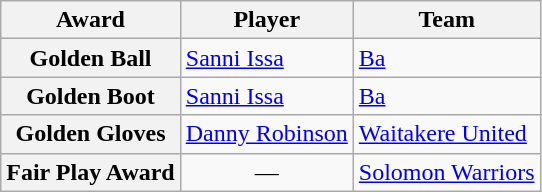<table class="wikitable" style="text-align:center">
<tr>
<th>Award</th>
<th>Player</th>
<th>Team</th>
</tr>
<tr>
<th>Golden Ball</th>
<td align=left> <a href='#'>Sanni Issa</a></td>
<td align=left> <a href='#'>Ba</a></td>
</tr>
<tr>
<th>Golden Boot</th>
<td align=left> <a href='#'>Sanni Issa</a></td>
<td align=left> <a href='#'>Ba</a></td>
</tr>
<tr>
<th>Golden Gloves</th>
<td align=left> <a href='#'>Danny Robinson</a></td>
<td align=left> <a href='#'>Waitakere United</a></td>
</tr>
<tr>
<th>Fair Play Award</th>
<td>—</td>
<td align=left> <a href='#'>Solomon Warriors</a></td>
</tr>
</table>
